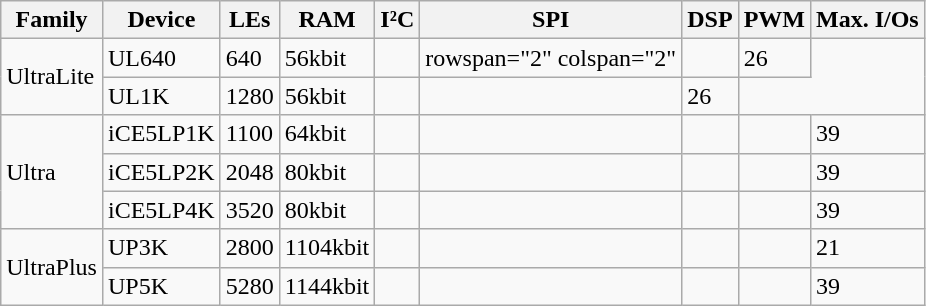<table class="wikitable floatright">
<tr>
<th>Family</th>
<th>Device</th>
<th>LEs</th>
<th>RAM</th>
<th>I²C</th>
<th>SPI</th>
<th>DSP</th>
<th>PWM</th>
<th>Max. I/Os</th>
</tr>
<tr>
<td rowspan="2">UltraLite</td>
<td>UL640</td>
<td> 640</td>
<td> 56kbit</td>
<td></td>
<td>rowspan="2" colspan="2" </td>
<td></td>
<td> 26</td>
</tr>
<tr>
<td>UL1K</td>
<td> 1280</td>
<td> 56kbit</td>
<td></td>
<td></td>
<td> 26</td>
</tr>
<tr>
<td rowspan="3">Ultra</td>
<td>iCE5LP1K</td>
<td> 1100</td>
<td> 64kbit</td>
<td></td>
<td></td>
<td></td>
<td></td>
<td> 39</td>
</tr>
<tr>
<td>iCE5LP2K</td>
<td> 2048</td>
<td> 80kbit</td>
<td></td>
<td></td>
<td></td>
<td></td>
<td> 39</td>
</tr>
<tr>
<td>iCE5LP4K</td>
<td> 3520</td>
<td> 80kbit</td>
<td></td>
<td></td>
<td></td>
<td></td>
<td> 39</td>
</tr>
<tr>
<td rowspan="2">UltraPlus</td>
<td>UP3K</td>
<td> 2800</td>
<td> 1104kbit</td>
<td></td>
<td></td>
<td></td>
<td></td>
<td> 21</td>
</tr>
<tr>
<td>UP5K</td>
<td> 5280</td>
<td> 1144kbit</td>
<td></td>
<td></td>
<td></td>
<td></td>
<td> 39</td>
</tr>
</table>
